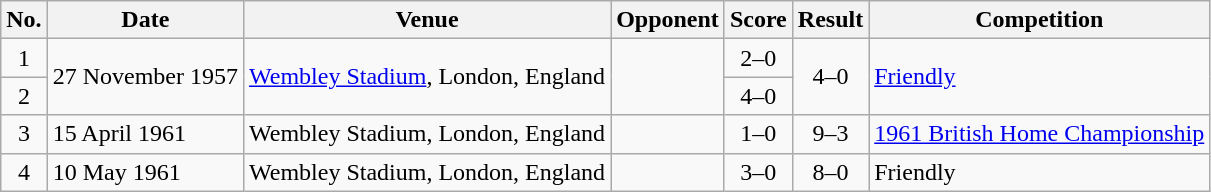<table class="wikitable sortable">
<tr>
<th scope="col">No.</th>
<th scope="col">Date</th>
<th scope="col">Venue</th>
<th scope="col">Opponent</th>
<th scope="col">Score</th>
<th scope="col">Result</th>
<th scope="col">Competition</th>
</tr>
<tr>
<td align="center">1</td>
<td rowspan="2">27 November 1957</td>
<td rowspan="2"><a href='#'>Wembley Stadium</a>, London, England</td>
<td rowspan="2"></td>
<td align="center">2–0</td>
<td rowspan="2" style="text-align:center">4–0</td>
<td rowspan="2"><a href='#'>Friendly</a></td>
</tr>
<tr>
<td align="center">2</td>
<td align="center">4–0</td>
</tr>
<tr>
<td align="center">3</td>
<td>15 April 1961</td>
<td>Wembley Stadium, London, England</td>
<td></td>
<td align="center">1–0</td>
<td align="center">9–3</td>
<td><a href='#'>1961 British Home Championship</a></td>
</tr>
<tr>
<td align="center">4</td>
<td>10 May 1961</td>
<td>Wembley Stadium, London, England</td>
<td></td>
<td align="center">3–0</td>
<td align="center">8–0</td>
<td>Friendly</td>
</tr>
</table>
